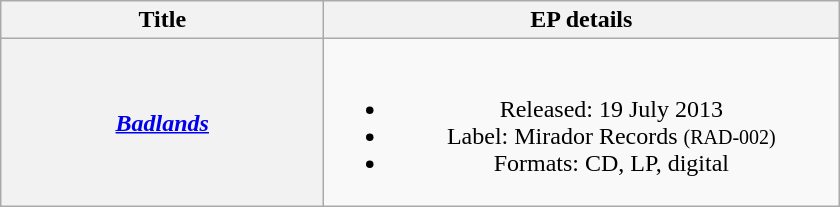<table class="wikitable plainrowheaders" style="text-align:center;" border="1">
<tr>
<th scope="col" style="width:13em;">Title</th>
<th scope="col" style="width:21em;">EP details</th>
</tr>
<tr>
<th scope="row"><em><a href='#'>Badlands</a></em></th>
<td><br><ul><li>Released: 19 July 2013</li><li>Label: Mirador Records <small>(RAD-002)</small></li><li>Formats: CD, LP, digital</li></ul></td>
</tr>
</table>
